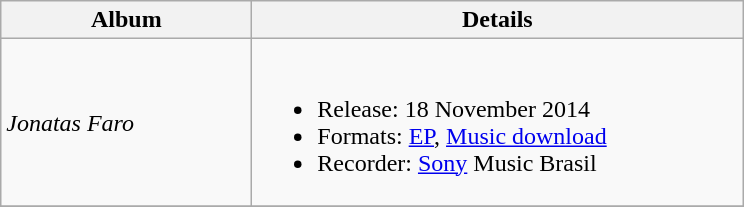<table class="wikitable">
<tr>
<th style="width:10em;">Album</th>
<th style="width:20em;">Details</th>
</tr>
<tr>
<td><em>Jonatas Faro</em></td>
<td><br><ul><li>Release: 18 November 2014</li><li>Formats: <a href='#'>EP</a>, <a href='#'>Music download</a></li><li>Recorder: <a href='#'>Sony</a> Music Brasil</li></ul></td>
</tr>
<tr>
</tr>
</table>
